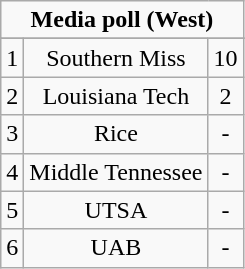<table class="wikitable">
<tr align="center">
<td align="center" Colspan="3"><strong>Media poll (West)</strong></td>
</tr>
<tr align="center">
</tr>
<tr align="center">
<td>1</td>
<td>Southern Miss</td>
<td>10</td>
</tr>
<tr align="center">
<td>2</td>
<td>Louisiana Tech</td>
<td>2</td>
</tr>
<tr align="center">
<td>3</td>
<td>Rice</td>
<td>-</td>
</tr>
<tr align="center">
<td>4</td>
<td>Middle Tennessee</td>
<td>-</td>
</tr>
<tr align="center">
<td>5</td>
<td>UTSA</td>
<td>-</td>
</tr>
<tr align="center">
<td>6</td>
<td>UAB</td>
<td>-</td>
</tr>
</table>
